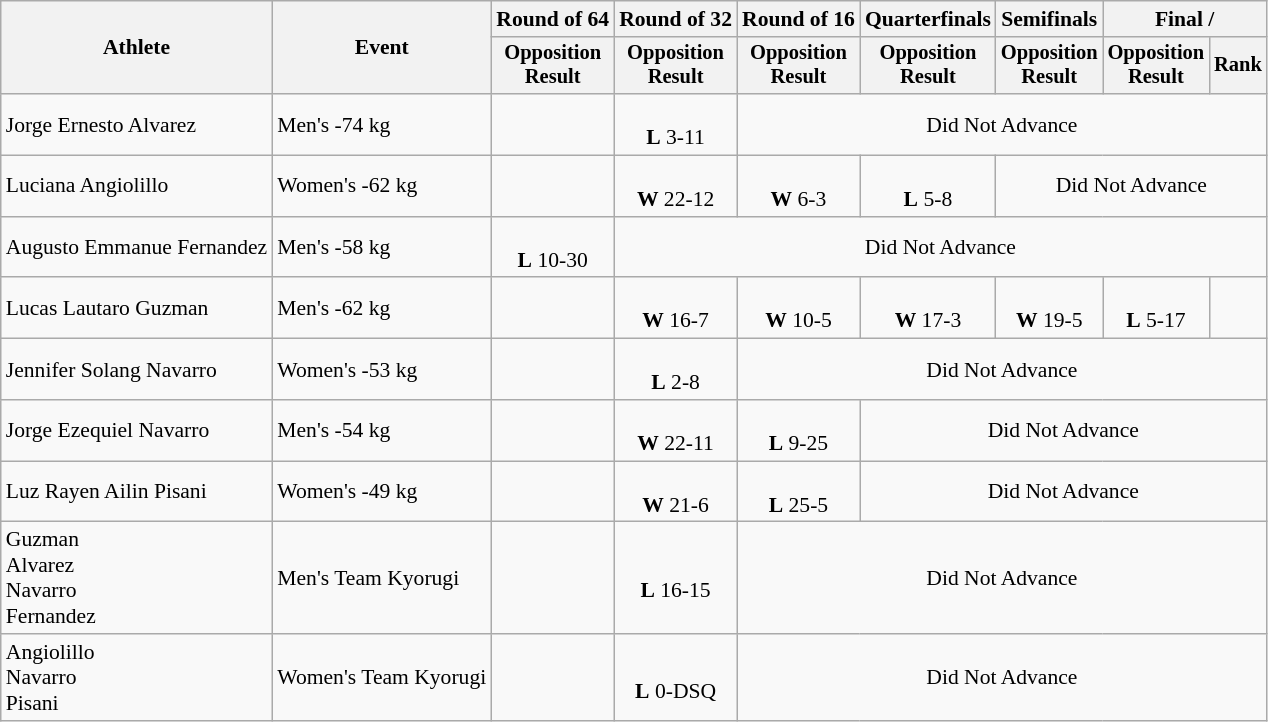<table class="wikitable" style="font-size:90%">
<tr>
<th rowspan="2">Athlete</th>
<th rowspan="2">Event</th>
<th>Round of 64</th>
<th>Round of 32</th>
<th>Round of 16</th>
<th>Quarterfinals</th>
<th>Semifinals</th>
<th colspan=2>Final / </th>
</tr>
<tr style="font-size:95%">
<th>Opposition<br>Result</th>
<th>Opposition<br>Result</th>
<th>Opposition<br>Result</th>
<th>Opposition<br>Result</th>
<th>Opposition<br>Result</th>
<th>Opposition<br>Result</th>
<th>Rank</th>
</tr>
<tr align=center>
<td align=left>Jorge Ernesto Alvarez</td>
<td align=left>Men's -74 kg</td>
<td></td>
<td><br><strong>L</strong> 3-11</td>
<td colspan=5>Did Not Advance</td>
</tr>
<tr align=center>
<td align=left>Luciana Angiolillo</td>
<td align=left>Women's -62 kg</td>
<td></td>
<td><br><strong>W</strong> 22-12</td>
<td><br><strong>W</strong> 6-3</td>
<td><br><strong>L</strong> 5-8</td>
<td colspan=3>Did Not Advance</td>
</tr>
<tr align=center>
<td align=left>Augusto Emmanue Fernandez</td>
<td align=left>Men's -58 kg</td>
<td><br><strong>L</strong> 10-30</td>
<td colspan=6>Did Not Advance</td>
</tr>
<tr align=center>
<td align=left>Lucas Lautaro Guzman</td>
<td align=left>Men's -62 kg</td>
<td></td>
<td><br><strong>W</strong> 16-7</td>
<td><br><strong>W</strong> 10-5</td>
<td><br><strong>W</strong> 17-3</td>
<td><br><strong>W</strong> 19-5</td>
<td><br><strong>L</strong> 5-17</td>
<td></td>
</tr>
<tr align=center>
<td align=left>Jennifer Solang Navarro</td>
<td align=left>Women's -53 kg</td>
<td></td>
<td><br><strong>L</strong> 2-8</td>
<td colspan=6>Did Not Advance</td>
</tr>
<tr align=center>
<td align=left>Jorge Ezequiel Navarro</td>
<td align=left>Men's -54 kg</td>
<td></td>
<td><br><strong>W</strong> 22-11</td>
<td><br><strong>L</strong> 9-25</td>
<td colspan=4>Did Not Advance</td>
</tr>
<tr align=center>
<td align=left>Luz Rayen Ailin Pisani</td>
<td align=left>Women's -49 kg</td>
<td></td>
<td><br><strong>W</strong> 21-6</td>
<td><br><strong>L</strong> 25-5</td>
<td colspan=4>Did Not Advance</td>
</tr>
<tr align=center>
<td align=left>Guzman<br>Alvarez<br>Navarro<br>Fernandez</td>
<td align=left>Men's Team Kyorugi</td>
<td></td>
<td><br><strong>L</strong> 16-15</td>
<td colspan=5>Did Not Advance</td>
</tr>
<tr align=center>
<td align=left>Angiolillo<br>Navarro<br>Pisani</td>
<td align=left>Women's Team Kyorugi</td>
<td></td>
<td><br><strong>L</strong> 0-DSQ</td>
<td colspan=5>Did Not Advance</td>
</tr>
</table>
